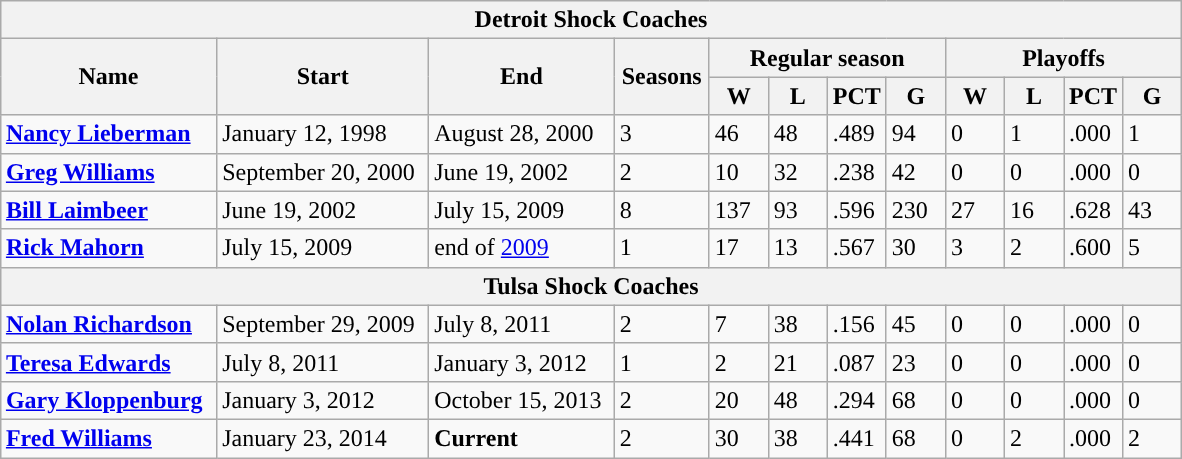<table class="wikitable" style="margin:0.2em auto;">
<tr>
<th colspan=12>Detroit Shock Coaches</th>
</tr>
<tr>
<th rowspan="2">Name</th>
<th rowspan="2">Start</th>
<th rowspan="2">End</th>
<th rowspan="2">Seasons</th>
<th colspan="4">Regular season</th>
<th colspan="4">Playoffs</th>
</tr>
<tr>
<th>W</th>
<th>L</th>
<th>PCT</th>
<th>G</th>
<th>W</th>
<th>L</th>
<th>PCT</th>
<th>G</th>
</tr>
<tr>
<td><strong><a href='#'>Nancy Lieberman</a></strong></td>
<td>January 12, 1998</td>
<td>August 28, 2000</td>
<td>3</td>
<td style="width:5%;">46</td>
<td style="width:5%;">48</td>
<td style="width:5%;">.489</td>
<td style="width:5%;">94</td>
<td style="width:5%;">0</td>
<td style="width:5%;">1</td>
<td style="width:5%;">.000</td>
<td style="width:5%;">1</td>
</tr>
<tr>
<td><strong><a href='#'>Greg Williams</a></strong></td>
<td>September 20, 2000</td>
<td>June 19, 2002</td>
<td>2</td>
<td style="width:5%;">10</td>
<td style="width:5%;">32</td>
<td style="width:5%;">.238</td>
<td style="width:5%;">42</td>
<td style="width:5%;">0</td>
<td style="width:5%;">0</td>
<td style="width:5%;">.000</td>
<td style="width:5%;">0</td>
</tr>
<tr>
<td><strong><a href='#'>Bill Laimbeer</a></strong></td>
<td>June 19, 2002</td>
<td>July 15, 2009</td>
<td>8</td>
<td style="width:5%;">137</td>
<td style="width:5%;">93</td>
<td style="width:5%;">.596</td>
<td style="width:5%;">230</td>
<td style="width:5%;">27</td>
<td style="width:5%;">16</td>
<td style="width:5%;">.628</td>
<td style="width:5%;">43</td>
</tr>
<tr>
<td><strong><a href='#'>Rick Mahorn</a></strong></td>
<td>July 15, 2009</td>
<td>end of <a href='#'>2009</a></td>
<td>1</td>
<td style="width:5%;">17</td>
<td style="width:5%;">13</td>
<td style="width:5%;">.567</td>
<td style="width:5%;">30</td>
<td style="width:5%;">3</td>
<td style="width:5%;">2</td>
<td style="width:5%;">.600</td>
<td style="width:5%;">5</td>
</tr>
<tr>
<th colspan=12>Tulsa Shock Coaches</th>
</tr>
<tr>
<td><strong><a href='#'>Nolan Richardson</a></strong></td>
<td>September 29, 2009</td>
<td>July 8, 2011</td>
<td>2</td>
<td style="width:5%;">7</td>
<td style="width:5%;">38</td>
<td style="width:5%;">.156</td>
<td style="width:5%;">45</td>
<td style="width:5%;">0</td>
<td style="width:5%;">0</td>
<td style="width:5%;">.000</td>
<td style="width:5%;">0</td>
</tr>
<tr>
<td><strong><a href='#'>Teresa Edwards</a></strong></td>
<td>July 8, 2011</td>
<td>January 3, 2012</td>
<td>1</td>
<td style="width:5%;">2</td>
<td style="width:5%;">21</td>
<td style="width:5%;">.087</td>
<td style="width:5%;">23</td>
<td style="width:5%;">0</td>
<td style="width:5%;">0</td>
<td style="width:5%;">.000</td>
<td style="width:5%;">0</td>
</tr>
<tr>
<td><strong><a href='#'>Gary Kloppenburg</a></strong></td>
<td>January 3, 2012</td>
<td>October 15, 2013</td>
<td>2</td>
<td style="width:5%;">20</td>
<td style="width:5%;">48</td>
<td style="width:5%;">.294</td>
<td style="width:5%;">68</td>
<td style="width:5%;">0</td>
<td style="width:5%;">0</td>
<td style="width:5%;">.000</td>
<td style="width:5%;">0</td>
</tr>
<tr>
<td><strong><a href='#'>Fred Williams</a></strong></td>
<td>January 23, 2014</td>
<td><strong>Current</strong></td>
<td>2</td>
<td style="width:5%;">30</td>
<td style="width:5%;">38</td>
<td style="width:5%;">.441</td>
<td style="width:5%;">68</td>
<td style="width:5%;">0</td>
<td style="width:5%;">2</td>
<td style="width:5%;">.000</td>
<td style="width:5%;">2</td>
</tr>
</table>
